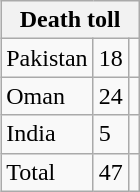<table class="wikitable" style="float:right; clear:right; margin-left:0.5em">
<tr>
<th colspan=3>Death toll</th>
</tr>
<tr>
<td>Pakistan</td>
<td>18</td>
<td></td>
</tr>
<tr>
<td>Oman</td>
<td>24</td>
<td></td>
</tr>
<tr>
<td>India</td>
<td>5</td>
<td></td>
</tr>
<tr>
<td>Total</td>
<td>47</td>
<td></td>
</tr>
</table>
